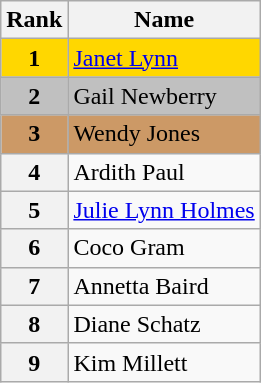<table class="wikitable">
<tr>
<th>Rank</th>
<th>Name</th>
</tr>
<tr bgcolor="gold">
<td align="center"><strong>1</strong></td>
<td><a href='#'>Janet Lynn</a></td>
</tr>
<tr bgcolor="silver">
<td align="center"><strong>2</strong></td>
<td>Gail Newberry</td>
</tr>
<tr bgcolor="cc9966">
<td align="center"><strong>3</strong></td>
<td>Wendy Jones</td>
</tr>
<tr>
<th>4</th>
<td>Ardith Paul</td>
</tr>
<tr>
<th>5</th>
<td><a href='#'>Julie Lynn Holmes</a></td>
</tr>
<tr>
<th>6</th>
<td>Coco Gram</td>
</tr>
<tr>
<th>7</th>
<td>Annetta Baird</td>
</tr>
<tr>
<th>8</th>
<td>Diane Schatz</td>
</tr>
<tr>
<th>9</th>
<td>Kim Millett</td>
</tr>
</table>
